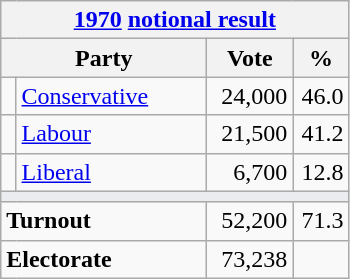<table class="wikitable">
<tr>
<th colspan="4"><a href='#'>1970</a> <a href='#'>notional result</a></th>
</tr>
<tr>
<th bgcolor="#DDDDFF" width="130px" colspan="2">Party</th>
<th bgcolor="#DDDDFF" width="50px">Vote</th>
<th bgcolor="#DDDDFF" width="30px">%</th>
</tr>
<tr>
<td></td>
<td><a href='#'>Conservative</a></td>
<td align=right>24,000</td>
<td align=right>46.0</td>
</tr>
<tr>
<td></td>
<td><a href='#'>Labour</a></td>
<td align=right>21,500</td>
<td align=right>41.2</td>
</tr>
<tr>
<td></td>
<td><a href='#'>Liberal</a></td>
<td align=right>6,700</td>
<td align=right>12.8</td>
</tr>
<tr>
<td colspan="4" bgcolor="#EAECF0"></td>
</tr>
<tr>
<td colspan="2"><strong>Turnout</strong></td>
<td align=right>52,200</td>
<td align=right>71.3</td>
</tr>
<tr>
<td colspan="2"><strong>Electorate</strong></td>
<td align=right>73,238</td>
</tr>
</table>
